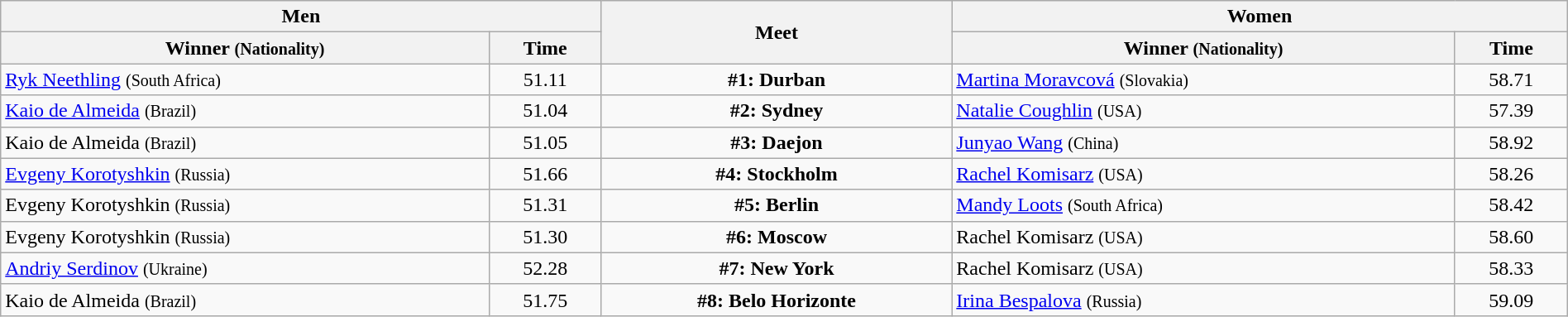<table class=wikitable width=100%>
<tr>
<th colspan="2">Men</th>
<th rowspan="2">Meet</th>
<th colspan="2">Women</th>
</tr>
<tr>
<th>Winner <small>(Nationality)</small></th>
<th>Time</th>
<th>Winner <small>(Nationality)</small></th>
<th>Time</th>
</tr>
<tr>
<td> <a href='#'>Ryk Neethling</a> <small>(South Africa)</small></td>
<td align=center>51.11</td>
<td align=center><strong>#1: Durban</strong></td>
<td> <a href='#'>Martina Moravcová</a> <small>(Slovakia)</small></td>
<td align=center>58.71</td>
</tr>
<tr>
<td> <a href='#'>Kaio de Almeida</a> <small>(Brazil)</small></td>
<td align=center>51.04</td>
<td align=center><strong>#2: Sydney</strong></td>
<td> <a href='#'>Natalie Coughlin</a> <small>(USA)</small></td>
<td align=center>57.39</td>
</tr>
<tr>
<td> Kaio de Almeida <small>(Brazil)</small></td>
<td align=center>51.05</td>
<td align=center><strong>#3: Daejon</strong></td>
<td> <a href='#'>Junyao Wang</a> <small>(China)</small></td>
<td align=center>58.92</td>
</tr>
<tr>
<td> <a href='#'>Evgeny Korotyshkin</a> <small>(Russia)</small></td>
<td align=center>51.66</td>
<td align=center><strong>#4: Stockholm</strong></td>
<td> <a href='#'>Rachel Komisarz</a> <small>(USA)</small></td>
<td align=center>58.26</td>
</tr>
<tr>
<td> Evgeny Korotyshkin <small>(Russia)</small></td>
<td align=center>51.31</td>
<td align=center><strong>#5: Berlin</strong></td>
<td> <a href='#'>Mandy Loots</a> <small>(South Africa)</small></td>
<td align=center>58.42</td>
</tr>
<tr>
<td> Evgeny Korotyshkin <small>(Russia)</small></td>
<td align=center>51.30</td>
<td align=center><strong>#6: Moscow</strong></td>
<td> Rachel Komisarz <small>(USA)</small></td>
<td align=center>58.60</td>
</tr>
<tr>
<td> <a href='#'>Andriy Serdinov</a> <small>(Ukraine)</small></td>
<td align=center>52.28</td>
<td align=center><strong>#7: New York</strong></td>
<td> Rachel Komisarz <small>(USA)</small></td>
<td align=center>58.33</td>
</tr>
<tr>
<td> Kaio de Almeida <small>(Brazil)</small></td>
<td align=center>51.75</td>
<td align=center><strong>#8: Belo Horizonte</strong></td>
<td> <a href='#'>Irina Bespalova</a> <small>(Russia)</small></td>
<td align=center>59.09</td>
</tr>
</table>
